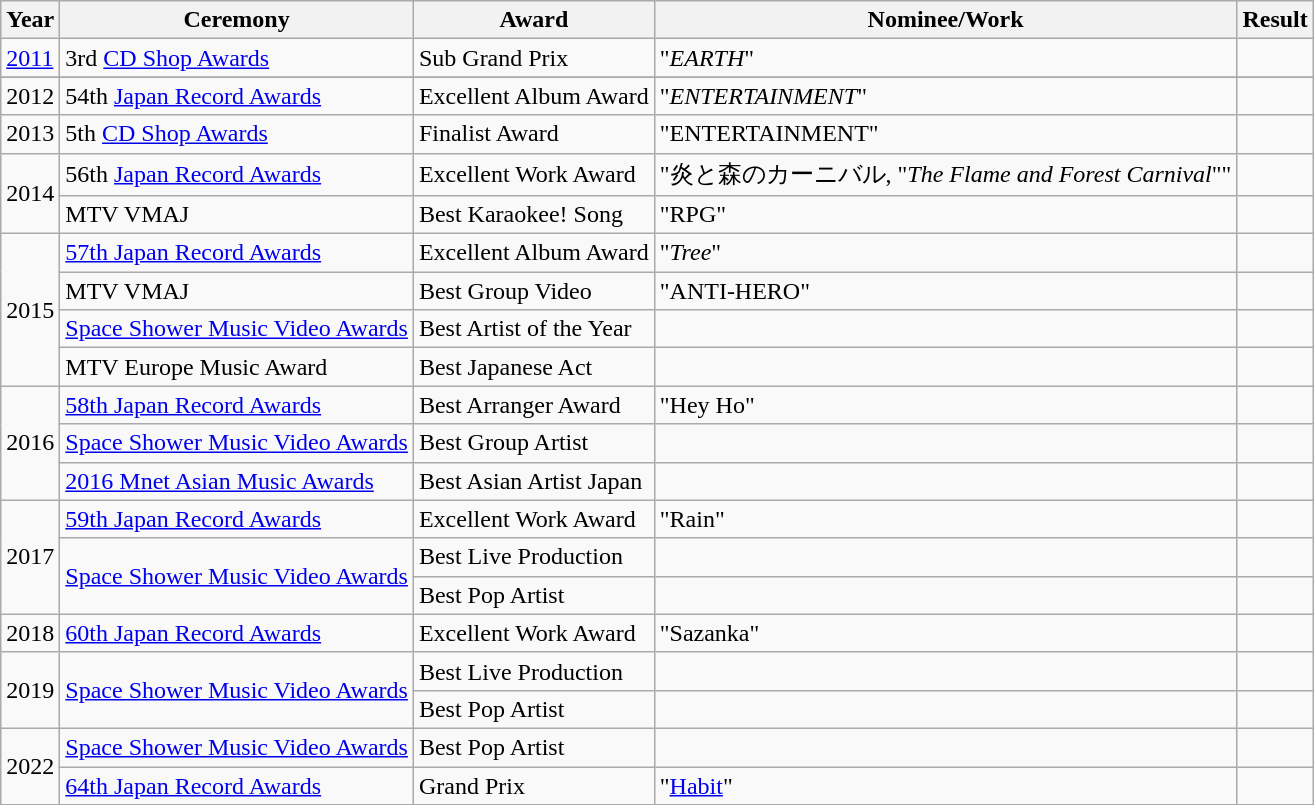<table class="wikitable">
<tr>
<th>Year</th>
<th>Ceremony</th>
<th>Award</th>
<th>Nominee/Work</th>
<th>Result</th>
</tr>
<tr>
<td><a href='#'>2011</a></td>
<td>3rd <a href='#'>CD Shop Awards</a></td>
<td>Sub Grand Prix</td>
<td>"<em>EARTH</em>"</td>
<td></td>
</tr>
<tr>
</tr>
<tr>
<td>2012</td>
<td>54th <a href='#'>Japan Record Awards</a></td>
<td>Excellent Album Award</td>
<td>"<em>ENTERTAINMENT</em>"</td>
<td></td>
</tr>
<tr>
<td>2013</td>
<td>5th <a href='#'>CD Shop Awards</a></td>
<td>Finalist Award</td>
<td>"ENTERTAINMENT"</td>
<td></td>
</tr>
<tr>
<td rowspan="2">2014</td>
<td>56th <a href='#'>Japan Record Awards</a></td>
<td>Excellent Work Award</td>
<td>"炎と森のカーニバル, "<em>The Flame and Forest Carnival</em>""</td>
<td></td>
</tr>
<tr>
<td>MTV VMAJ</td>
<td>Best Karaokee! Song</td>
<td>"RPG"</td>
<td></td>
</tr>
<tr>
<td rowspan="4">2015</td>
<td><a href='#'>57th Japan Record Awards</a></td>
<td>Excellent Album Award</td>
<td>"<em>Tree</em>"</td>
<td></td>
</tr>
<tr>
<td>MTV VMAJ</td>
<td>Best Group Video</td>
<td>"ANTI-HERO"</td>
<td></td>
</tr>
<tr>
<td><a href='#'>Space Shower Music Video Awards</a></td>
<td>Best Artist of the Year</td>
<td></td>
<td></td>
</tr>
<tr>
<td>MTV Europe Music Award</td>
<td>Best Japanese Act</td>
<td></td>
<td></td>
</tr>
<tr>
<td rowspan="3">2016</td>
<td><a href='#'>58th Japan Record Awards</a></td>
<td>Best Arranger Award</td>
<td>"Hey Ho"</td>
<td></td>
</tr>
<tr>
<td><a href='#'>Space Shower Music Video Awards</a></td>
<td>Best Group Artist</td>
<td></td>
<td></td>
</tr>
<tr>
<td><a href='#'>2016 Mnet Asian Music Awards</a></td>
<td>Best Asian Artist Japan</td>
<td></td>
<td></td>
</tr>
<tr>
<td rowspan="3">2017</td>
<td><a href='#'>59th Japan Record Awards</a></td>
<td>Excellent Work Award</td>
<td>"Rain"</td>
<td></td>
</tr>
<tr>
<td rowspan="2"><a href='#'>Space Shower Music Video Awards</a></td>
<td>Best Live Production</td>
<td></td>
<td></td>
</tr>
<tr>
<td>Best Pop Artist</td>
<td></td>
<td></td>
</tr>
<tr>
<td>2018</td>
<td><a href='#'>60th Japan Record Awards</a></td>
<td>Excellent Work Award</td>
<td>"Sazanka"</td>
<td></td>
</tr>
<tr>
<td rowspan="2">2019</td>
<td rowspan="2"><a href='#'>Space Shower Music Video Awards</a></td>
<td>Best Live Production</td>
<td></td>
<td></td>
</tr>
<tr>
<td>Best Pop Artist</td>
<td></td>
<td></td>
</tr>
<tr>
<td rowspan="2">2022</td>
<td><a href='#'>Space Shower Music Video Awards</a></td>
<td>Best Pop Artist</td>
<td></td>
<td></td>
</tr>
<tr>
<td><a href='#'>64th Japan Record Awards</a></td>
<td>Grand Prix</td>
<td>"<a href='#'>Habit</a>"</td>
<td></td>
</tr>
<tr>
</tr>
</table>
